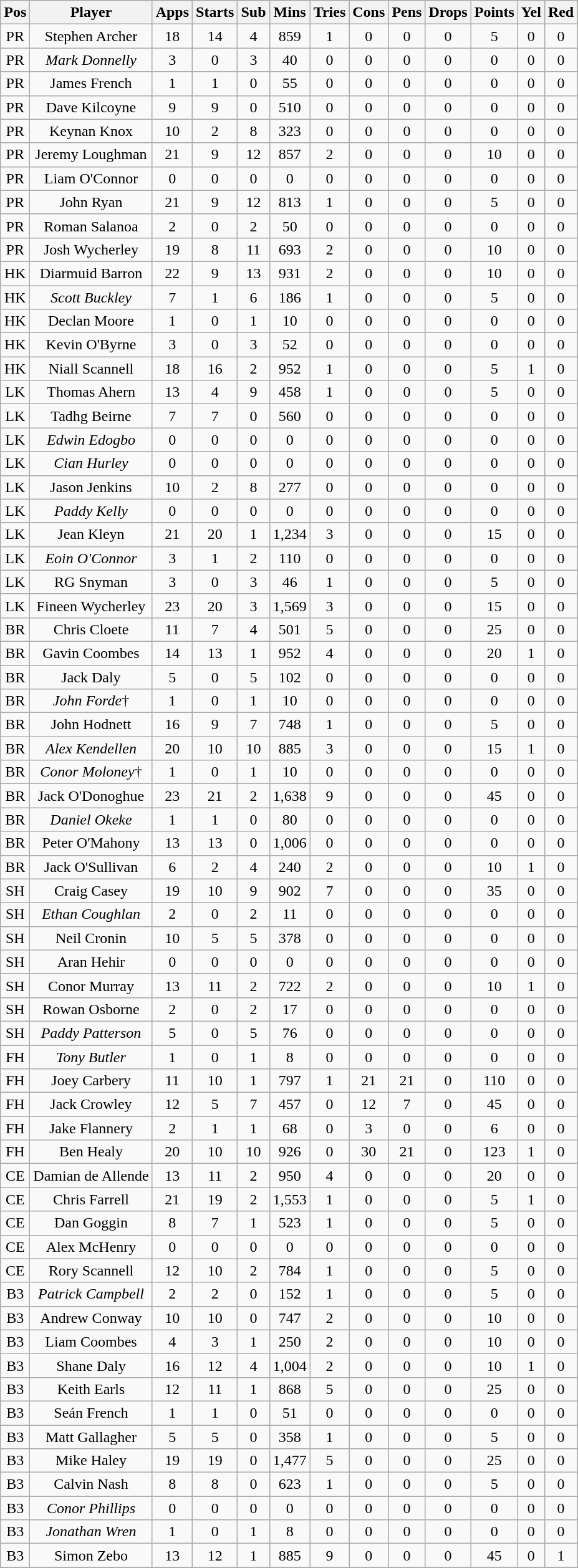<table class="wikitable collapsible collapsed" style="text-align:center">
<tr style="background:#ff9;">
<th>Pos</th>
<th>Player</th>
<th>Apps</th>
<th>Starts</th>
<th>Sub</th>
<th>Mins</th>
<th>Tries</th>
<th>Cons</th>
<th>Pens</th>
<th>Drops</th>
<th>Points</th>
<th>Yel</th>
<th>Red</th>
</tr>
<tr>
<td>PR</td>
<td>Stephen Archer</td>
<td>18</td>
<td>14</td>
<td>4</td>
<td>859</td>
<td>1</td>
<td>0</td>
<td>0</td>
<td>0</td>
<td>5</td>
<td>0</td>
<td>0</td>
</tr>
<tr>
<td>PR</td>
<td><em>Mark Donnelly</em></td>
<td>3</td>
<td>0</td>
<td>3</td>
<td>40</td>
<td>0</td>
<td>0</td>
<td>0</td>
<td>0</td>
<td>0</td>
<td>0</td>
<td>0</td>
</tr>
<tr>
<td>PR</td>
<td>James French</td>
<td>1</td>
<td>1</td>
<td>0</td>
<td>55</td>
<td>0</td>
<td>0</td>
<td>0</td>
<td>0</td>
<td>0</td>
<td>0</td>
<td>0</td>
</tr>
<tr>
<td>PR</td>
<td>Dave Kilcoyne</td>
<td>9</td>
<td>9</td>
<td>0</td>
<td>510</td>
<td>0</td>
<td>0</td>
<td>0</td>
<td>0</td>
<td>0</td>
<td>0</td>
<td>0</td>
</tr>
<tr>
<td>PR</td>
<td>Keynan Knox</td>
<td>10</td>
<td>2</td>
<td>8</td>
<td>323</td>
<td>0</td>
<td>0</td>
<td>0</td>
<td>0</td>
<td>0</td>
<td>0</td>
<td>0</td>
</tr>
<tr>
<td>PR</td>
<td>Jeremy Loughman</td>
<td>21</td>
<td>9</td>
<td>12</td>
<td>857</td>
<td>2</td>
<td>0</td>
<td>0</td>
<td>0</td>
<td>10</td>
<td>0</td>
<td>0</td>
</tr>
<tr>
<td>PR</td>
<td>Liam O'Connor</td>
<td>0</td>
<td>0</td>
<td>0</td>
<td>0</td>
<td>0</td>
<td>0</td>
<td>0</td>
<td>0</td>
<td>0</td>
<td>0</td>
<td>0</td>
</tr>
<tr>
<td>PR</td>
<td>John Ryan</td>
<td>21</td>
<td>9</td>
<td>12</td>
<td>813</td>
<td>1</td>
<td>0</td>
<td>0</td>
<td>0</td>
<td>5</td>
<td>0</td>
<td>0</td>
</tr>
<tr>
<td>PR</td>
<td>Roman Salanoa</td>
<td>2</td>
<td>0</td>
<td>2</td>
<td>50</td>
<td>0</td>
<td>0</td>
<td>0</td>
<td>0</td>
<td>0</td>
<td>0</td>
<td>0</td>
</tr>
<tr>
<td>PR</td>
<td>Josh Wycherley</td>
<td>19</td>
<td>8</td>
<td>11</td>
<td>693</td>
<td>2</td>
<td>0</td>
<td>0</td>
<td>0</td>
<td>10</td>
<td>0</td>
<td>0</td>
</tr>
<tr>
<td>HK</td>
<td>Diarmuid Barron</td>
<td>22</td>
<td>9</td>
<td>13</td>
<td>931</td>
<td>2</td>
<td>0</td>
<td>0</td>
<td>0</td>
<td>10</td>
<td>0</td>
<td>0</td>
</tr>
<tr>
<td>HK</td>
<td><em>Scott Buckley</em></td>
<td>7</td>
<td>1</td>
<td>6</td>
<td>186</td>
<td>1</td>
<td>0</td>
<td>0</td>
<td>0</td>
<td>5</td>
<td>0</td>
<td>0</td>
</tr>
<tr>
<td>HK</td>
<td>Declan Moore</td>
<td>1</td>
<td>0</td>
<td>1</td>
<td>10</td>
<td>0</td>
<td>0</td>
<td>0</td>
<td>0</td>
<td>0</td>
<td>0</td>
<td>0</td>
</tr>
<tr>
<td>HK</td>
<td>Kevin O'Byrne</td>
<td>3</td>
<td>0</td>
<td>3</td>
<td>52</td>
<td>0</td>
<td>0</td>
<td>0</td>
<td>0</td>
<td>0</td>
<td>0</td>
<td>0</td>
</tr>
<tr>
<td>HK</td>
<td>Niall Scannell</td>
<td>18</td>
<td>16</td>
<td>2</td>
<td>952</td>
<td>1</td>
<td>0</td>
<td>0</td>
<td>0</td>
<td>5</td>
<td>1</td>
<td>0</td>
</tr>
<tr>
<td>LK</td>
<td>Thomas Ahern</td>
<td>13</td>
<td>4</td>
<td>9</td>
<td>458</td>
<td>1</td>
<td>0</td>
<td>0</td>
<td>0</td>
<td>5</td>
<td>0</td>
<td>0</td>
</tr>
<tr>
<td>LK</td>
<td>Tadhg Beirne</td>
<td>7</td>
<td>7</td>
<td>0</td>
<td>560</td>
<td>0</td>
<td>0</td>
<td>0</td>
<td>0</td>
<td>0</td>
<td>0</td>
<td>0</td>
</tr>
<tr>
<td>LK</td>
<td><em>Edwin Edogbo</em></td>
<td>0</td>
<td>0</td>
<td>0</td>
<td>0</td>
<td>0</td>
<td>0</td>
<td>0</td>
<td>0</td>
<td>0</td>
<td>0</td>
<td>0</td>
</tr>
<tr>
<td>LK</td>
<td><em>Cian Hurley</em></td>
<td>0</td>
<td>0</td>
<td>0</td>
<td>0</td>
<td>0</td>
<td>0</td>
<td>0</td>
<td>0</td>
<td>0</td>
<td>0</td>
<td>0</td>
</tr>
<tr>
<td>LK</td>
<td>Jason Jenkins</td>
<td>10</td>
<td>2</td>
<td>8</td>
<td>277</td>
<td>0</td>
<td>0</td>
<td>0</td>
<td>0</td>
<td>0</td>
<td>0</td>
<td>0</td>
</tr>
<tr>
<td>LK</td>
<td><em>Paddy Kelly</em></td>
<td>0</td>
<td>0</td>
<td>0</td>
<td>0</td>
<td>0</td>
<td>0</td>
<td>0</td>
<td>0</td>
<td>0</td>
<td>0</td>
<td>0</td>
</tr>
<tr>
<td>LK</td>
<td>Jean Kleyn</td>
<td>21</td>
<td>20</td>
<td>1</td>
<td>1,234</td>
<td>3</td>
<td>0</td>
<td>0</td>
<td>0</td>
<td>15</td>
<td>0</td>
<td>0</td>
</tr>
<tr>
<td>LK</td>
<td><em>Eoin O'Connor</em></td>
<td>3</td>
<td>1</td>
<td>2</td>
<td>110</td>
<td>0</td>
<td>0</td>
<td>0</td>
<td>0</td>
<td>0</td>
<td>0</td>
<td>0</td>
</tr>
<tr>
<td>LK</td>
<td>RG Snyman</td>
<td>3</td>
<td>0</td>
<td>3</td>
<td>46</td>
<td>1</td>
<td>0</td>
<td>0</td>
<td>0</td>
<td>5</td>
<td>0</td>
<td>0</td>
</tr>
<tr>
<td>LK</td>
<td>Fineen Wycherley</td>
<td>23</td>
<td>20</td>
<td>3</td>
<td>1,569</td>
<td>3</td>
<td>0</td>
<td>0</td>
<td>0</td>
<td>15</td>
<td>0</td>
<td>0</td>
</tr>
<tr>
<td>BR</td>
<td>Chris Cloete</td>
<td>11</td>
<td>7</td>
<td>4</td>
<td>501</td>
<td>5</td>
<td>0</td>
<td>0</td>
<td>0</td>
<td>25</td>
<td>0</td>
<td>0</td>
</tr>
<tr>
<td>BR</td>
<td>Gavin Coombes</td>
<td>14</td>
<td>13</td>
<td>1</td>
<td>952</td>
<td>4</td>
<td>0</td>
<td>0</td>
<td>0</td>
<td>20</td>
<td>1</td>
<td>0</td>
</tr>
<tr>
<td>BR</td>
<td>Jack Daly</td>
<td>5</td>
<td>0</td>
<td>5</td>
<td>102</td>
<td>0</td>
<td>0</td>
<td>0</td>
<td>0</td>
<td>0</td>
<td>0</td>
<td>0</td>
</tr>
<tr>
<td>BR</td>
<td><em>John Forde</em>†</td>
<td>1</td>
<td>0</td>
<td>1</td>
<td>10</td>
<td>0</td>
<td>0</td>
<td>0</td>
<td>0</td>
<td>0</td>
<td>0</td>
<td>0</td>
</tr>
<tr>
<td>BR</td>
<td>John Hodnett</td>
<td>16</td>
<td>9</td>
<td>7</td>
<td>748</td>
<td>1</td>
<td>0</td>
<td>0</td>
<td>0</td>
<td>5</td>
<td>0</td>
<td>0</td>
</tr>
<tr>
<td>BR</td>
<td><em>Alex Kendellen</em></td>
<td>20</td>
<td>10</td>
<td>10</td>
<td>885</td>
<td>3</td>
<td>0</td>
<td>0</td>
<td>0</td>
<td>15</td>
<td>1</td>
<td>0</td>
</tr>
<tr>
<td>BR</td>
<td><em>Conor Moloney</em>†</td>
<td>1</td>
<td>0</td>
<td>1</td>
<td>10</td>
<td>0</td>
<td>0</td>
<td>0</td>
<td>0</td>
<td>0</td>
<td>0</td>
<td>0</td>
</tr>
<tr>
<td>BR</td>
<td>Jack O'Donoghue</td>
<td>23</td>
<td>21</td>
<td>2</td>
<td>1,638</td>
<td>9</td>
<td>0</td>
<td>0</td>
<td>0</td>
<td>45</td>
<td>0</td>
<td>0</td>
</tr>
<tr>
<td>BR</td>
<td><em>Daniel Okeke</em></td>
<td>1</td>
<td>1</td>
<td>0</td>
<td>80</td>
<td>0</td>
<td>0</td>
<td>0</td>
<td>0</td>
<td>0</td>
<td>0</td>
<td>0</td>
</tr>
<tr>
<td>BR</td>
<td>Peter O'Mahony</td>
<td>13</td>
<td>13</td>
<td>0</td>
<td>1,006</td>
<td>0</td>
<td>0</td>
<td>0</td>
<td>0</td>
<td>0</td>
<td>0</td>
<td>0</td>
</tr>
<tr>
<td>BR</td>
<td>Jack O'Sullivan</td>
<td>6</td>
<td>2</td>
<td>4</td>
<td>240</td>
<td>2</td>
<td>0</td>
<td>0</td>
<td>0</td>
<td>10</td>
<td>1</td>
<td>0</td>
</tr>
<tr>
<td>SH</td>
<td>Craig Casey</td>
<td>19</td>
<td>10</td>
<td>9</td>
<td>902</td>
<td>7</td>
<td>0</td>
<td>0</td>
<td>0</td>
<td>35</td>
<td>0</td>
<td>0</td>
</tr>
<tr>
<td>SH</td>
<td><em>Ethan Coughlan</em></td>
<td>2</td>
<td>0</td>
<td>2</td>
<td>11</td>
<td>0</td>
<td>0</td>
<td>0</td>
<td>0</td>
<td>0</td>
<td>0</td>
<td>0</td>
</tr>
<tr>
<td>SH</td>
<td>Neil Cronin</td>
<td>10</td>
<td>5</td>
<td>5</td>
<td>378</td>
<td>0</td>
<td>0</td>
<td>0</td>
<td>0</td>
<td>0</td>
<td>0</td>
<td>0</td>
</tr>
<tr>
<td>SH</td>
<td>Aran Hehir</td>
<td>0</td>
<td>0</td>
<td>0</td>
<td>0</td>
<td>0</td>
<td>0</td>
<td>0</td>
<td>0</td>
<td>0</td>
<td>0</td>
<td>0</td>
</tr>
<tr>
<td>SH</td>
<td>Conor Murray</td>
<td>13</td>
<td>11</td>
<td>2</td>
<td>722</td>
<td>2</td>
<td>0</td>
<td>0</td>
<td>0</td>
<td>10</td>
<td>1</td>
<td>0</td>
</tr>
<tr>
<td>SH</td>
<td>Rowan Osborne</td>
<td>2</td>
<td>0</td>
<td>2</td>
<td>17</td>
<td>0</td>
<td>0</td>
<td>0</td>
<td>0</td>
<td>0</td>
<td>0</td>
<td>0</td>
</tr>
<tr>
<td>SH</td>
<td><em>Paddy Patterson</em></td>
<td>5</td>
<td>0</td>
<td>5</td>
<td>76</td>
<td>0</td>
<td>0</td>
<td>0</td>
<td>0</td>
<td>0</td>
<td>0</td>
<td>0</td>
</tr>
<tr>
<td>FH</td>
<td><em>Tony Butler</em></td>
<td>1</td>
<td>0</td>
<td>1</td>
<td>8</td>
<td>0</td>
<td>0</td>
<td>0</td>
<td>0</td>
<td>0</td>
<td>0</td>
<td>0</td>
</tr>
<tr>
<td>FH</td>
<td>Joey Carbery</td>
<td>11</td>
<td>10</td>
<td>1</td>
<td>797</td>
<td>1</td>
<td>21</td>
<td>21</td>
<td>0</td>
<td>110</td>
<td>0</td>
<td>0</td>
</tr>
<tr>
<td>FH</td>
<td>Jack Crowley</td>
<td>12</td>
<td>5</td>
<td>7</td>
<td>457</td>
<td>0</td>
<td>12</td>
<td>7</td>
<td>0</td>
<td>45</td>
<td>0</td>
<td>0</td>
</tr>
<tr>
<td>FH</td>
<td>Jake Flannery</td>
<td>2</td>
<td>1</td>
<td>1</td>
<td>68</td>
<td>0</td>
<td>3</td>
<td>0</td>
<td>0</td>
<td>6</td>
<td>0</td>
<td>0</td>
</tr>
<tr>
<td>FH</td>
<td>Ben Healy</td>
<td>20</td>
<td>10</td>
<td>10</td>
<td>926</td>
<td>0</td>
<td>30</td>
<td>21</td>
<td>0</td>
<td>123</td>
<td>1</td>
<td>0</td>
</tr>
<tr>
<td>CE</td>
<td>Damian de Allende</td>
<td>13</td>
<td>11</td>
<td>2</td>
<td>950</td>
<td>4</td>
<td>0</td>
<td>0</td>
<td>0</td>
<td>20</td>
<td>0</td>
<td>0</td>
</tr>
<tr>
<td>CE</td>
<td>Chris Farrell</td>
<td>21</td>
<td>19</td>
<td>2</td>
<td>1,553</td>
<td>1</td>
<td>0</td>
<td>0</td>
<td>0</td>
<td>5</td>
<td>1</td>
<td>0</td>
</tr>
<tr>
<td>CE</td>
<td>Dan Goggin</td>
<td>8</td>
<td>7</td>
<td>1</td>
<td>523</td>
<td>1</td>
<td>0</td>
<td>0</td>
<td>0</td>
<td>5</td>
<td>0</td>
<td>0</td>
</tr>
<tr>
<td>CE</td>
<td>Alex McHenry</td>
<td>0</td>
<td>0</td>
<td>0</td>
<td>0</td>
<td>0</td>
<td>0</td>
<td>0</td>
<td>0</td>
<td>0</td>
<td>0</td>
<td>0</td>
</tr>
<tr>
<td>CE</td>
<td>Rory Scannell</td>
<td>12</td>
<td>10</td>
<td>2</td>
<td>784</td>
<td>1</td>
<td>0</td>
<td>0</td>
<td>0</td>
<td>5</td>
<td>0</td>
<td>0</td>
</tr>
<tr>
<td>B3</td>
<td><em>Patrick Campbell</em></td>
<td>2</td>
<td>2</td>
<td>0</td>
<td>152</td>
<td>1</td>
<td>0</td>
<td>0</td>
<td>0</td>
<td>5</td>
<td>0</td>
<td>0</td>
</tr>
<tr>
<td>B3</td>
<td>Andrew Conway</td>
<td>10</td>
<td>10</td>
<td>0</td>
<td>747</td>
<td>2</td>
<td>0</td>
<td>0</td>
<td>0</td>
<td>10</td>
<td>0</td>
<td>0</td>
</tr>
<tr>
<td>B3</td>
<td>Liam Coombes</td>
<td>4</td>
<td>3</td>
<td>1</td>
<td>250</td>
<td>2</td>
<td>0</td>
<td>0</td>
<td>0</td>
<td>10</td>
<td>0</td>
<td>0</td>
</tr>
<tr>
<td>B3</td>
<td>Shane Daly</td>
<td>16</td>
<td>12</td>
<td>4</td>
<td>1,004</td>
<td>2</td>
<td>0</td>
<td>0</td>
<td>0</td>
<td>10</td>
<td>1</td>
<td>0</td>
</tr>
<tr>
<td>B3</td>
<td>Keith Earls</td>
<td>12</td>
<td>11</td>
<td>1</td>
<td>868</td>
<td>5</td>
<td>0</td>
<td>0</td>
<td>0</td>
<td>25</td>
<td>0</td>
<td>0</td>
</tr>
<tr>
<td>B3</td>
<td>Seán French</td>
<td>1</td>
<td>1</td>
<td>0</td>
<td>51</td>
<td>0</td>
<td>0</td>
<td>0</td>
<td>0</td>
<td>0</td>
<td>0</td>
<td>0</td>
</tr>
<tr>
<td>B3</td>
<td>Matt Gallagher</td>
<td>5</td>
<td>5</td>
<td>0</td>
<td>358</td>
<td>1</td>
<td>0</td>
<td>0</td>
<td>0</td>
<td>5</td>
<td>0</td>
<td>0</td>
</tr>
<tr>
<td>B3</td>
<td>Mike Haley</td>
<td>19</td>
<td>19</td>
<td>0</td>
<td>1,477</td>
<td>5</td>
<td>0</td>
<td>0</td>
<td>0</td>
<td>25</td>
<td>0</td>
<td>0</td>
</tr>
<tr>
<td>B3</td>
<td>Calvin Nash</td>
<td>8</td>
<td>8</td>
<td>0</td>
<td>623</td>
<td>1</td>
<td>0</td>
<td>0</td>
<td>0</td>
<td>5</td>
<td>0</td>
<td>0</td>
</tr>
<tr>
<td>B3</td>
<td><em>Conor Phillips</em></td>
<td>0</td>
<td>0</td>
<td>0</td>
<td>0</td>
<td>0</td>
<td>0</td>
<td>0</td>
<td>0</td>
<td>0</td>
<td>0</td>
<td>0</td>
</tr>
<tr>
<td>B3</td>
<td><em>Jonathan Wren</em></td>
<td>1</td>
<td>0</td>
<td>1</td>
<td>8</td>
<td>0</td>
<td>0</td>
<td>0</td>
<td>0</td>
<td>0</td>
<td>0</td>
<td>0</td>
</tr>
<tr>
<td>B3</td>
<td>Simon Zebo</td>
<td>13</td>
<td>12</td>
<td>1</td>
<td>885</td>
<td>9</td>
<td>0</td>
<td>0</td>
<td>0</td>
<td>45</td>
<td>0</td>
<td>1</td>
</tr>
<tr>
</tr>
</table>
